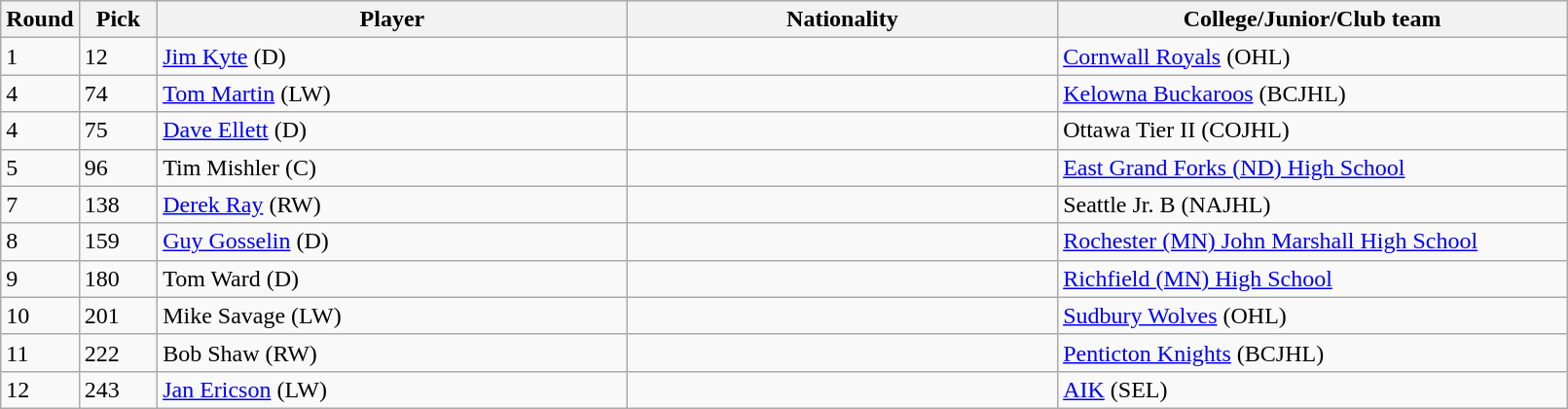<table class="wikitable">
<tr>
<th bgcolor="#DDDDFF" width="5%">Round</th>
<th bgcolor="#DDDDFF" width="5%">Pick</th>
<th bgcolor="#DDDDFF" width="30%">Player</th>
<th bgcolor="#DDDDFF" width="27.5%">Nationality</th>
<th bgcolor="#DDDDFF" width="32.5%">College/Junior/Club team</th>
</tr>
<tr>
<td>1</td>
<td>12</td>
<td><a href='#'>Jim Kyte</a> (D)</td>
<td></td>
<td><a href='#'>Cornwall Royals</a> (OHL)</td>
</tr>
<tr>
<td>4</td>
<td>74</td>
<td><a href='#'>Tom Martin</a> (LW)</td>
<td></td>
<td><a href='#'>Kelowna Buckaroos</a> (BCJHL)</td>
</tr>
<tr>
<td>4</td>
<td>75</td>
<td><a href='#'>Dave Ellett</a> (D)</td>
<td></td>
<td>Ottawa Tier II (COJHL)</td>
</tr>
<tr>
<td>5</td>
<td>96</td>
<td>Tim Mishler (C)</td>
<td></td>
<td><a href='#'>East Grand Forks (ND) High School</a></td>
</tr>
<tr>
<td>7</td>
<td>138</td>
<td><a href='#'>Derek Ray</a> (RW)</td>
<td></td>
<td>Seattle Jr. B (NAJHL)</td>
</tr>
<tr>
<td>8</td>
<td>159</td>
<td><a href='#'>Guy Gosselin</a> (D)</td>
<td></td>
<td><a href='#'>Rochester (MN) John Marshall High School</a></td>
</tr>
<tr>
<td>9</td>
<td>180</td>
<td>Tom Ward (D)</td>
<td></td>
<td><a href='#'>Richfield (MN) High School</a></td>
</tr>
<tr>
<td>10</td>
<td>201</td>
<td>Mike Savage (LW)</td>
<td></td>
<td><a href='#'>Sudbury Wolves</a> (OHL)</td>
</tr>
<tr>
<td>11</td>
<td>222</td>
<td>Bob Shaw (RW)</td>
<td></td>
<td><a href='#'>Penticton Knights</a> (BCJHL)</td>
</tr>
<tr>
<td>12</td>
<td>243</td>
<td><a href='#'>Jan Ericson</a> (LW)</td>
<td></td>
<td><a href='#'>AIK</a> (SEL)</td>
</tr>
</table>
